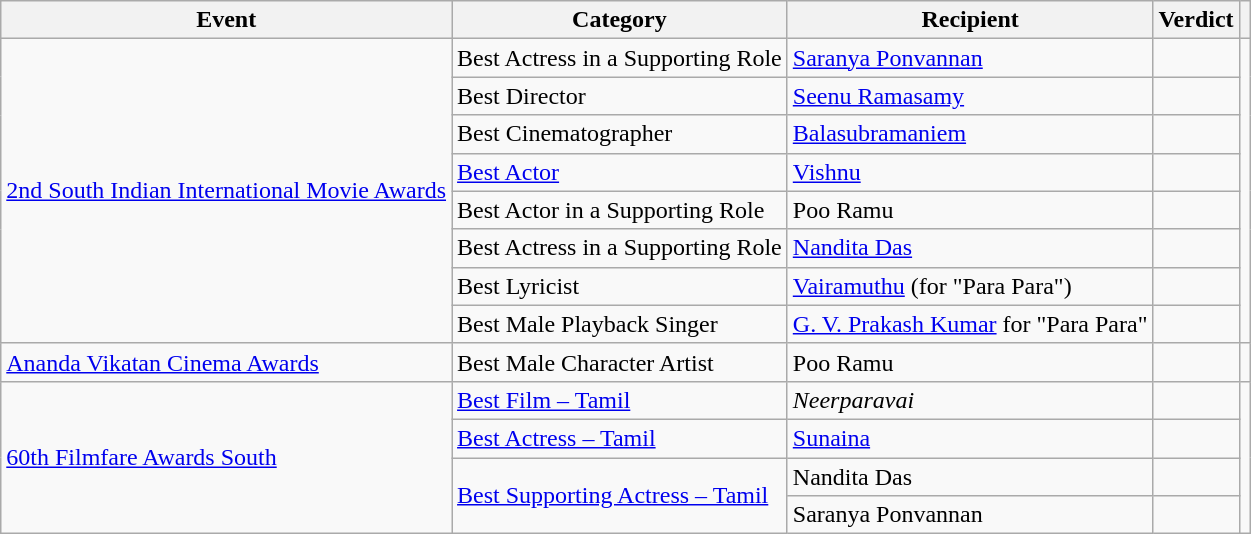<table class="wikitable">
<tr>
<th>Event</th>
<th>Category</th>
<th>Recipient</th>
<th>Verdict</th>
<th></th>
</tr>
<tr>
<td rowspan="8"><a href='#'>2nd South Indian International Movie Awards</a></td>
<td>Best Actress in a Supporting Role</td>
<td><a href='#'>Saranya Ponvannan</a></td>
<td></td>
<td rowspan="8" style="text-align:center;"></td>
</tr>
<tr>
<td>Best Director</td>
<td><a href='#'>Seenu Ramasamy</a></td>
<td></td>
</tr>
<tr>
<td>Best Cinematographer</td>
<td><a href='#'>Balasubramaniem</a></td>
<td></td>
</tr>
<tr>
<td><a href='#'>Best Actor</a></td>
<td><a href='#'>Vishnu</a></td>
<td></td>
</tr>
<tr>
<td>Best Actor in a Supporting Role</td>
<td>Poo Ramu</td>
<td></td>
</tr>
<tr>
<td>Best Actress in a Supporting Role</td>
<td><a href='#'>Nandita Das</a></td>
<td></td>
</tr>
<tr>
<td>Best Lyricist</td>
<td><a href='#'>Vairamuthu</a> (for "Para Para")</td>
<td></td>
</tr>
<tr>
<td>Best Male Playback Singer</td>
<td><a href='#'>G. V. Prakash Kumar</a> for "Para Para"</td>
<td></td>
</tr>
<tr>
<td><a href='#'>Ananda Vikatan Cinema Awards</a></td>
<td>Best Male Character Artist</td>
<td>Poo Ramu</td>
<td></td>
<td style="text-align:center;"></td>
</tr>
<tr>
<td rowspan="4"><a href='#'>60th Filmfare Awards South</a></td>
<td><a href='#'>Best Film – Tamil</a></td>
<td><em>Neerparavai</em></td>
<td></td>
<td rowspan="4" style="text-align:center;"><br></td>
</tr>
<tr>
<td><a href='#'>Best Actress – Tamil</a></td>
<td><a href='#'>Sunaina</a></td>
<td></td>
</tr>
<tr>
<td rowspan="2"><a href='#'>Best Supporting Actress – Tamil</a></td>
<td>Nandita Das</td>
<td></td>
</tr>
<tr>
<td>Saranya Ponvannan</td>
<td></td>
</tr>
</table>
